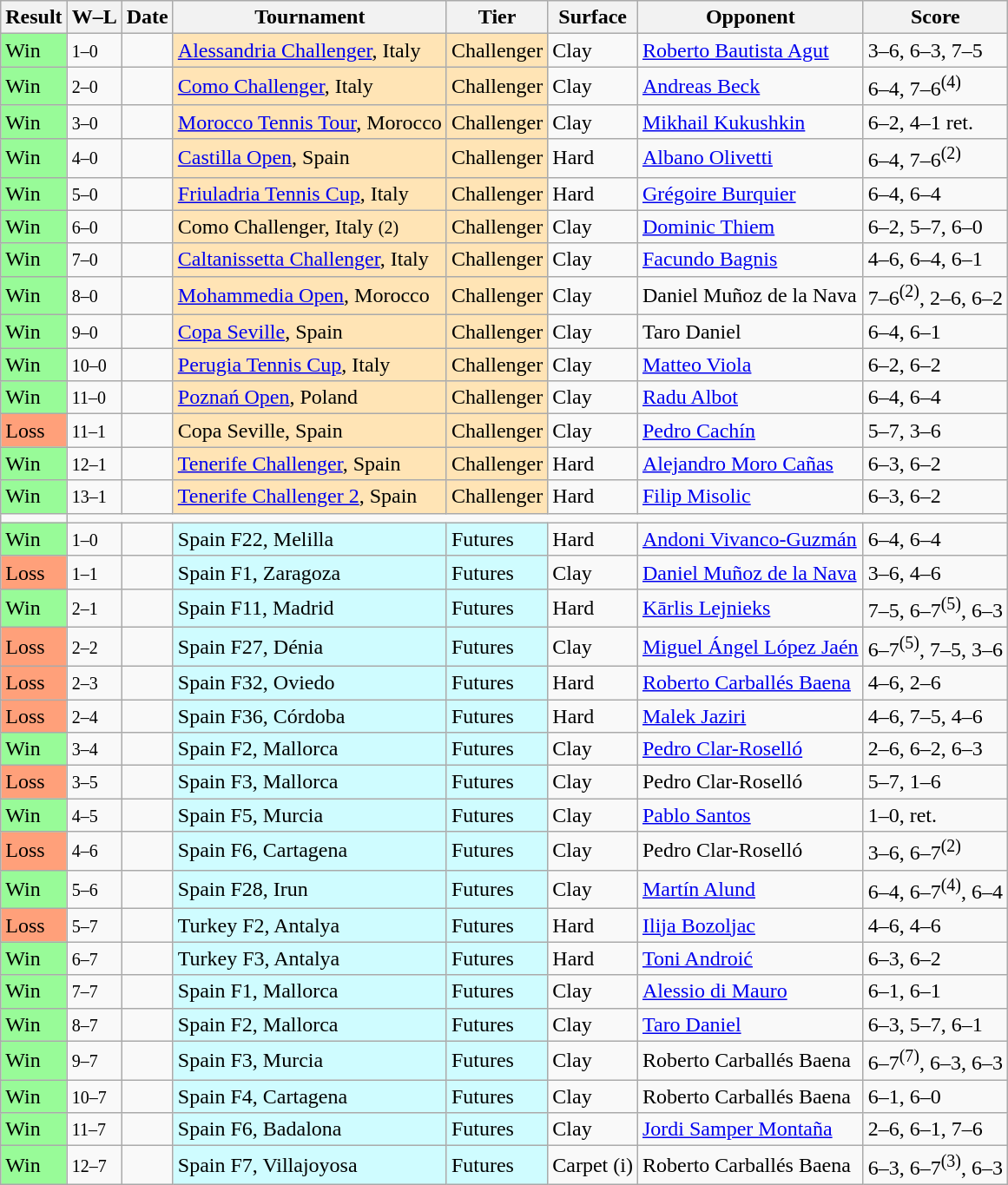<table class="sortable wikitable nowrap">
<tr>
<th>Result</th>
<th class="unsortable">W–L</th>
<th>Date</th>
<th>Tournament</th>
<th>Tier</th>
<th>Surface</th>
<th>Opponent</th>
<th class="unsortable">Score</th>
</tr>
<tr>
<td bgcolor=98FB98>Win</td>
<td><small>1–0</small></td>
<td><a href='#'></a></td>
<td style="background:moccasin;"><a href='#'>Alessandria Challenger</a>, Italy</td>
<td style="background:moccasin;">Challenger</td>
<td>Clay</td>
<td> <a href='#'>Roberto Bautista Agut</a></td>
<td>3–6, 6–3, 7–5</td>
</tr>
<tr>
<td bgcolor=98FB98>Win</td>
<td><small>2–0</small></td>
<td><a href='#'></a></td>
<td style="background:moccasin;"><a href='#'>Como Challenger</a>, Italy</td>
<td style="background:moccasin;">Challenger</td>
<td>Clay</td>
<td> <a href='#'>Andreas Beck</a></td>
<td>6–4, 7–6<sup>(4)</sup></td>
</tr>
<tr>
<td bgcolor=98FB98>Win</td>
<td><small>3–0</small></td>
<td><a href='#'></a></td>
<td style="background:moccasin;"><a href='#'>Morocco Tennis Tour</a>, Morocco</td>
<td style="background:moccasin;">Challenger</td>
<td>Clay</td>
<td> <a href='#'>Mikhail Kukushkin</a></td>
<td>6–2, 4–1 ret.</td>
</tr>
<tr>
<td bgcolor=98FB98>Win</td>
<td><small>4–0</small></td>
<td><a href='#'></a></td>
<td style="background:moccasin;"><a href='#'>Castilla Open</a>, Spain</td>
<td style="background:moccasin;">Challenger</td>
<td>Hard</td>
<td> <a href='#'>Albano Olivetti</a></td>
<td>6–4, 7–6<sup>(2)</sup></td>
</tr>
<tr>
<td bgcolor=98FB98>Win</td>
<td><small>5–0</small></td>
<td><a href='#'></a></td>
<td style="background:moccasin;"><a href='#'>Friuladria Tennis Cup</a>, Italy</td>
<td style="background:moccasin;">Challenger</td>
<td>Hard</td>
<td> <a href='#'>Grégoire Burquier</a></td>
<td>6–4, 6–4</td>
</tr>
<tr>
<td bgcolor=98FB98>Win</td>
<td><small>6–0</small></td>
<td><a href='#'></a></td>
<td style="background:moccasin;">Como Challenger, Italy <small>(2)</small></td>
<td style="background:moccasin;">Challenger</td>
<td>Clay</td>
<td> <a href='#'>Dominic Thiem</a></td>
<td>6–2, 5–7, 6–0</td>
</tr>
<tr>
<td bgcolor=98FB98>Win</td>
<td><small>7–0</small></td>
<td><a href='#'></a></td>
<td style="background:moccasin;"><a href='#'>Caltanissetta Challenger</a>, Italy</td>
<td style="background:moccasin;">Challenger</td>
<td>Clay</td>
<td> <a href='#'>Facundo Bagnis</a></td>
<td>4–6, 6–4, 6–1</td>
</tr>
<tr>
<td bgcolor=98FB98>Win</td>
<td><small>8–0</small></td>
<td><a href='#'></a></td>
<td style="background:moccasin;"><a href='#'>Mohammedia Open</a>, Morocco</td>
<td style="background:moccasin;">Challenger</td>
<td>Clay</td>
<td> Daniel Muñoz de la Nava</td>
<td>7–6<sup>(2)</sup>, 2–6, 6–2</td>
</tr>
<tr>
<td bgcolor=98FB98>Win</td>
<td><small>9–0</small></td>
<td><a href='#'></a></td>
<td style="background:moccasin;"><a href='#'>Copa Seville</a>, Spain</td>
<td style="background:moccasin;">Challenger</td>
<td>Clay</td>
<td> Taro Daniel</td>
<td>6–4, 6–1</td>
</tr>
<tr>
<td bgcolor=98FB98>Win</td>
<td><small>10–0</small></td>
<td><a href='#'></a></td>
<td style="background:moccasin;"><a href='#'>Perugia Tennis Cup</a>, Italy</td>
<td style="background:moccasin;">Challenger</td>
<td>Clay</td>
<td> <a href='#'>Matteo Viola</a></td>
<td>6–2, 6–2</td>
</tr>
<tr>
<td bgcolor=98FB98>Win</td>
<td><small>11–0</small></td>
<td><a href='#'></a></td>
<td style="background:moccasin;"><a href='#'>Poznań Open</a>, Poland</td>
<td style="background:moccasin;">Challenger</td>
<td>Clay</td>
<td> <a href='#'>Radu Albot</a></td>
<td>6–4, 6–4</td>
</tr>
<tr>
<td bgcolor=ffa07a>Loss</td>
<td><small>11–1</small></td>
<td><a href='#'></a></td>
<td style="background:moccasin;">Copa Seville, Spain</td>
<td style="background:moccasin;">Challenger</td>
<td>Clay</td>
<td> <a href='#'>Pedro Cachín</a></td>
<td>5–7, 3–6</td>
</tr>
<tr>
<td bgcolor=98FB98>Win</td>
<td><small>12–1</small></td>
<td><a href='#'></a></td>
<td style="background:moccasin;"><a href='#'>Tenerife Challenger</a>, Spain</td>
<td style="background:moccasin;">Challenger</td>
<td>Hard</td>
<td> <a href='#'>Alejandro Moro Cañas</a></td>
<td>6–3, 6–2</td>
</tr>
<tr>
<td bgcolor=98FB98>Win</td>
<td><small>13–1</small></td>
<td><a href='#'></a></td>
<td style="background:moccasin;"><a href='#'>Tenerife Challenger 2</a>, Spain</td>
<td style="background:moccasin;">Challenger</td>
<td>Hard</td>
<td> <a href='#'>Filip Misolic</a></td>
<td>6–3, 6–2</td>
</tr>
<tr>
<td></td>
</tr>
<tr>
<td bgcolor=98FB98>Win</td>
<td><small>1–0</small></td>
<td></td>
<td style="background:#cffcff;">Spain F22, Melilla</td>
<td style="background:#cffcff;">Futures</td>
<td>Hard</td>
<td> <a href='#'>Andoni Vivanco-Guzmán</a></td>
<td>6–4, 6–4</td>
</tr>
<tr>
<td bgcolor=ffa07a>Loss</td>
<td><small>1–1</small></td>
<td></td>
<td style="background:#cffcff;">Spain F1, Zaragoza</td>
<td style="background:#cffcff;">Futures</td>
<td>Clay</td>
<td> <a href='#'>Daniel Muñoz de la Nava</a></td>
<td>3–6, 4–6</td>
</tr>
<tr>
<td bgcolor=98FB98>Win</td>
<td><small>2–1</small></td>
<td></td>
<td style="background:#cffcff;">Spain F11, Madrid</td>
<td style="background:#cffcff;">Futures</td>
<td>Hard</td>
<td> <a href='#'>Kārlis Lejnieks</a></td>
<td>7–5, 6–7<sup>(5)</sup>, 6–3</td>
</tr>
<tr>
<td bgcolor=ffa07a>Loss</td>
<td><small>2–2</small></td>
<td></td>
<td style="background:#cffcff;">Spain F27, Dénia</td>
<td style="background:#cffcff;">Futures</td>
<td>Clay</td>
<td> <a href='#'>Miguel Ángel López Jaén</a></td>
<td>6–7<sup>(5)</sup>, 7–5, 3–6</td>
</tr>
<tr>
<td bgcolor=ffa07a>Loss</td>
<td><small>2–3</small></td>
<td></td>
<td style="background:#cffcff;">Spain F32, Oviedo</td>
<td style="background:#cffcff;">Futures</td>
<td>Hard</td>
<td> <a href='#'>Roberto Carballés Baena</a></td>
<td>4–6, 2–6</td>
</tr>
<tr>
<td bgcolor=ffa07a>Loss</td>
<td><small>2–4</small></td>
<td></td>
<td style="background:#cffcff;">Spain F36, Córdoba</td>
<td style="background:#cffcff;">Futures</td>
<td>Hard</td>
<td> <a href='#'>Malek Jaziri</a></td>
<td>4–6, 7–5, 4–6</td>
</tr>
<tr>
<td bgcolor=98FB98>Win</td>
<td><small>3–4</small></td>
<td></td>
<td style="background:#cffcff;">Spain F2, Mallorca</td>
<td style="background:#cffcff;">Futures</td>
<td>Clay</td>
<td> <a href='#'>Pedro Clar-Roselló</a></td>
<td>2–6, 6–2, 6–3</td>
</tr>
<tr>
<td bgcolor=ffa07a>Loss</td>
<td><small>3–5</small></td>
<td></td>
<td style="background:#cffcff;">Spain F3, Mallorca</td>
<td style="background:#cffcff;">Futures</td>
<td>Clay</td>
<td> Pedro Clar-Roselló</td>
<td>5–7, 1–6</td>
</tr>
<tr>
<td bgcolor=98FB98>Win</td>
<td><small>4–5</small></td>
<td></td>
<td style="background:#cffcff;">Spain F5, Murcia</td>
<td style="background:#cffcff;">Futures</td>
<td>Clay</td>
<td> <a href='#'>Pablo Santos</a></td>
<td>1–0, ret.</td>
</tr>
<tr>
<td bgcolor=ffa07a>Loss</td>
<td><small>4–6</small></td>
<td></td>
<td style="background:#cffcff;">Spain F6, Cartagena</td>
<td style="background:#cffcff;">Futures</td>
<td>Clay</td>
<td> Pedro Clar-Roselló</td>
<td>3–6, 6–7<sup>(2)</sup></td>
</tr>
<tr>
<td bgcolor=98FB98>Win</td>
<td><small>5–6</small></td>
<td></td>
<td style="background:#cffcff;">Spain F28, Irun</td>
<td style="background:#cffcff;">Futures</td>
<td>Clay</td>
<td> <a href='#'>Martín Alund</a></td>
<td>6–4, 6–7<sup>(4)</sup>, 6–4</td>
</tr>
<tr>
<td bgcolor=ffa07a>Loss</td>
<td><small>5–7</small></td>
<td></td>
<td style="background:#cffcff;">Turkey F2, Antalya</td>
<td style="background:#cffcff;">Futures</td>
<td>Hard</td>
<td> <a href='#'>Ilija Bozoljac</a></td>
<td>4–6, 4–6</td>
</tr>
<tr>
<td bgcolor=98FB98>Win</td>
<td><small>6–7</small></td>
<td></td>
<td style="background:#cffcff;">Turkey F3, Antalya</td>
<td style="background:#cffcff;">Futures</td>
<td>Hard</td>
<td> <a href='#'>Toni Androić</a></td>
<td>6–3, 6–2</td>
</tr>
<tr>
<td bgcolor=98FB98>Win</td>
<td><small>7–7</small></td>
<td></td>
<td style="background:#cffcff;">Spain F1, Mallorca</td>
<td style="background:#cffcff;">Futures</td>
<td>Clay</td>
<td> <a href='#'>Alessio di Mauro</a></td>
<td>6–1, 6–1</td>
</tr>
<tr>
<td bgcolor=98FB98>Win</td>
<td><small>8–7</small></td>
<td></td>
<td style="background:#cffcff;">Spain F2, Mallorca</td>
<td style="background:#cffcff;">Futures</td>
<td>Clay</td>
<td> <a href='#'>Taro Daniel</a></td>
<td>6–3, 5–7, 6–1</td>
</tr>
<tr>
<td bgcolor=98FB98>Win</td>
<td><small>9–7</small></td>
<td></td>
<td style="background:#cffcff;">Spain F3, Murcia</td>
<td style="background:#cffcff;">Futures</td>
<td>Clay</td>
<td> Roberto Carballés Baena</td>
<td>6–7<sup>(7)</sup>, 6–3, 6–3</td>
</tr>
<tr>
<td bgcolor=98FB98>Win</td>
<td><small>10–7</small></td>
<td></td>
<td style="background:#cffcff;">Spain F4, Cartagena</td>
<td style="background:#cffcff;">Futures</td>
<td>Clay</td>
<td> Roberto Carballés Baena</td>
<td>6–1, 6–0</td>
</tr>
<tr>
<td bgcolor=98FB98>Win</td>
<td><small>11–7</small></td>
<td></td>
<td style="background:#cffcff;">Spain F6, Badalona</td>
<td style="background:#cffcff;">Futures</td>
<td>Clay</td>
<td> <a href='#'>Jordi Samper Montaña</a></td>
<td>2–6, 6–1, 7–6</td>
</tr>
<tr>
<td bgcolor=98FB98>Win</td>
<td><small>12–7</small></td>
<td></td>
<td style="background:#cffcff;">Spain F7, Villajoyosa</td>
<td style="background:#cffcff;">Futures</td>
<td>Carpet (i)</td>
<td> Roberto Carballés Baena</td>
<td>6–3, 6–7<sup>(3)</sup>, 6–3</td>
</tr>
</table>
